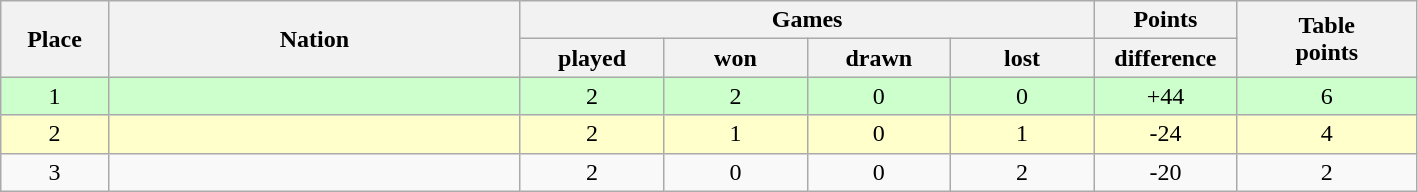<table class="wikitable">
<tr>
<th rowspan="2" width="6%">Place</th>
<th rowspan="2" width="23%">Nation</th>
<th colspan="4" width="40%">Games</th>
<th>Points</th>
<th rowspan="2" width="10%">Table<br>points</th>
</tr>
<tr>
<th width="8%">played</th>
<th width="8%">won</th>
<th width="8%">drawn</th>
<th width="8%">lost</th>
<th width="8%">difference</th>
</tr>
<tr bgcolor="ccffcc" align="center">
<td>1</td>
<td align="left"></td>
<td>2</td>
<td>2</td>
<td>0</td>
<td>0</td>
<td>+44</td>
<td>6</td>
</tr>
<tr bgcolor="ffffcc" align="center">
<td>2</td>
<td align="left"></td>
<td>2</td>
<td>1</td>
<td>0</td>
<td>1</td>
<td>-24</td>
<td>4</td>
</tr>
<tr align="center">
<td>3</td>
<td align="left"></td>
<td>2</td>
<td>0</td>
<td>0</td>
<td>2</td>
<td>-20</td>
<td>2</td>
</tr>
</table>
